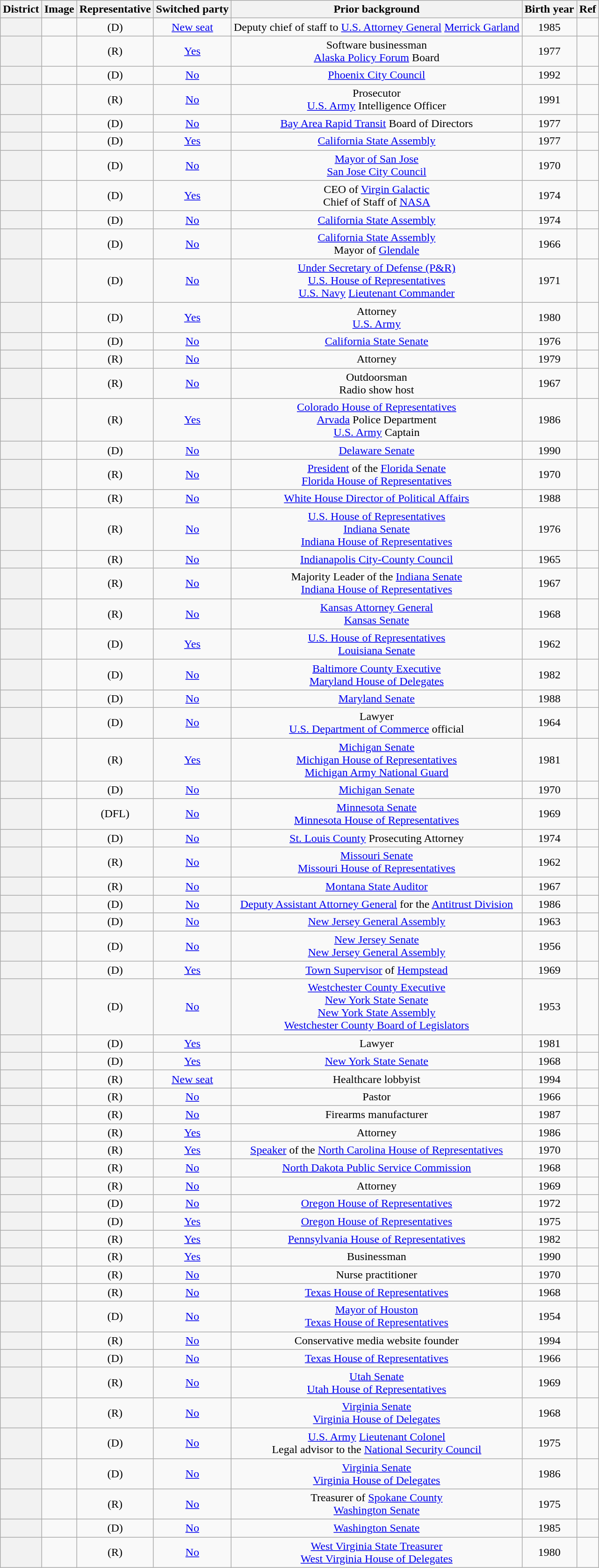<table class="sortable wikitable" style="text-align:center">
<tr>
<th>District</th>
<th>Image</th>
<th>Representative</th>
<th>Switched party</th>
<th>Prior background</th>
<th>Birth year</th>
<th>Ref</th>
</tr>
<tr>
<th></th>
<td></td>
<td> (D)</td>
<td><a href='#'>New seat</a></td>
<td>Deputy chief of staff to <a href='#'>U.S. Attorney General</a> <a href='#'>Merrick Garland</a></td>
<td>1985</td>
<td></td>
</tr>
<tr>
<th></th>
<td></td>
<td> (R)</td>
<td><a href='#'>Yes</a><br></td>
<td>Software businessman<br><a href='#'>Alaska Policy Forum</a> Board</td>
<td>1977</td>
<td></td>
</tr>
<tr>
<th></th>
<td></td>
<td> (D)</td>
<td><a href='#'>No</a><br></td>
<td><a href='#'>Phoenix City Council</a></td>
<td>1992</td>
<td></td>
</tr>
<tr>
<th></th>
<td></td>
<td> (R)</td>
<td><a href='#'>No</a><br></td>
<td>Prosecutor<br><a href='#'>U.S. Army</a> Intelligence Officer</td>
<td>1991</td>
<td></td>
</tr>
<tr>
<th></th>
<td></td>
<td> (D)</td>
<td><a href='#'>No</a><br></td>
<td><a href='#'>Bay Area Rapid Transit</a> Board of Directors</td>
<td>1977</td>
<td></td>
</tr>
<tr>
<th></th>
<td></td>
<td> (D)</td>
<td><a href='#'>Yes</a><br></td>
<td><a href='#'>California State Assembly</a></td>
<td>1977</td>
<td></td>
</tr>
<tr>
<th></th>
<td></td>
<td> (D)</td>
<td><a href='#'>No</a><br></td>
<td><a href='#'>Mayor of San Jose</a><br><a href='#'>San Jose City Council</a></td>
<td>1970</td>
<td></td>
</tr>
<tr>
<th></th>
<td></td>
<td> (D)</td>
<td><a href='#'>Yes</a><br></td>
<td>CEO of <a href='#'>Virgin Galactic</a><br>Chief of Staff of <a href='#'>NASA</a></td>
<td>1974</td>
<td></td>
</tr>
<tr>
<th></th>
<td></td>
<td> (D)</td>
<td><a href='#'>No</a><br></td>
<td><a href='#'>California State Assembly</a></td>
<td>1974</td>
<td></td>
</tr>
<tr>
<th></th>
<td></td>
<td> (D)</td>
<td><a href='#'>No</a><br></td>
<td><a href='#'>California State Assembly</a><br>Mayor of <a href='#'>Glendale</a></td>
<td>1966</td>
<td></td>
</tr>
<tr>
<th></th>
<td></td>
<td> (D)</td>
<td><a href='#'>No</a><br></td>
<td><a href='#'>Under Secretary of Defense (P&R)</a><br><a href='#'>U.S. House of Representatives</a><br><a href='#'>U.S. Navy</a> <a href='#'>Lieutenant Commander</a></td>
<td>1971</td>
<td></td>
</tr>
<tr>
<th></th>
<td></td>
<td> (D)</td>
<td><a href='#'>Yes</a><br></td>
<td>Attorney<br><a href='#'>U.S. Army</a></td>
<td>1980</td>
<td></td>
</tr>
<tr>
<th></th>
<td></td>
<td> (D)</td>
<td><a href='#'>No</a><br></td>
<td><a href='#'>California State Senate</a></td>
<td>1976</td>
<td></td>
</tr>
<tr>
<th></th>
<td></td>
<td> (R)</td>
<td><a href='#'>No</a><br></td>
<td>Attorney</td>
<td>1979</td>
<td></td>
</tr>
<tr>
<th></th>
<td></td>
<td> (R)</td>
<td><a href='#'>No</a><br></td>
<td>Outdoorsman<br>Radio show host</td>
<td>1967</td>
<td></td>
</tr>
<tr>
<th></th>
<td></td>
<td> (R)</td>
<td><a href='#'>Yes</a><br></td>
<td><a href='#'>Colorado House of Representatives</a><br><a href='#'>Arvada</a> Police Department<br><a href='#'>U.S. Army</a> Captain</td>
<td>1986</td>
<td></td>
</tr>
<tr>
<th></th>
<td></td>
<td> (D)</td>
<td><a href='#'>No</a><br></td>
<td><a href='#'>Delaware Senate</a></td>
<td>1990</td>
<td></td>
</tr>
<tr>
<th></th>
<td></td>
<td> (R)</td>
<td><a href='#'>No</a><br></td>
<td><a href='#'>President</a> of the <a href='#'>Florida Senate</a><br><a href='#'>Florida House of Representatives</a></td>
<td>1970</td>
<td></td>
</tr>
<tr>
<th></th>
<td></td>
<td> (R)</td>
<td><a href='#'>No</a><br></td>
<td><a href='#'>White House Director of Political Affairs</a></td>
<td>1988</td>
<td></td>
</tr>
<tr>
<th></th>
<td></td>
<td> (R)</td>
<td><a href='#'>No</a><br></td>
<td><a href='#'>U.S. House of Representatives</a><br><a href='#'>Indiana Senate</a><br><a href='#'>Indiana House of Representatives</a></td>
<td>1976</td>
<td></td>
</tr>
<tr>
<th></th>
<td></td>
<td> (R)</td>
<td><a href='#'>No</a><br></td>
<td><a href='#'>Indianapolis City-County Council</a></td>
<td>1965</td>
<td></td>
</tr>
<tr>
<th></th>
<td></td>
<td> (R)</td>
<td><a href='#'>No</a><br></td>
<td>Majority Leader of the <a href='#'>Indiana Senate</a><br><a href='#'>Indiana House of Representatives</a></td>
<td>1967</td>
<td></td>
</tr>
<tr>
<th></th>
<td></td>
<td> (R)</td>
<td><a href='#'>No</a><br></td>
<td><a href='#'>Kansas Attorney General</a><br><a href='#'>Kansas Senate</a></td>
<td>1968</td>
<td></td>
</tr>
<tr>
<th></th>
<td></td>
<td> (D)</td>
<td><a href='#'>Yes</a><br></td>
<td><a href='#'>U.S. House of Representatives</a><br><a href='#'>Louisiana Senate</a></td>
<td>1962</td>
<td></td>
</tr>
<tr>
<th></th>
<td></td>
<td> (D)</td>
<td><a href='#'>No</a><br></td>
<td><a href='#'>Baltimore County Executive</a><br><a href='#'>Maryland House of Delegates</a></td>
<td>1982</td>
<td></td>
</tr>
<tr>
<th></th>
<td></td>
<td> (D)</td>
<td><a href='#'>No</a><br></td>
<td><a href='#'>Maryland Senate</a></td>
<td>1988</td>
<td></td>
</tr>
<tr>
<th></th>
<td></td>
<td> (D)</td>
<td><a href='#'>No</a><br></td>
<td>Lawyer<br><a href='#'>U.S. Department of Commerce</a> official</td>
<td>1964</td>
<td></td>
</tr>
<tr>
<th></th>
<td></td>
<td> (R)</td>
<td><a href='#'>Yes</a><br></td>
<td><a href='#'>Michigan Senate</a><br><a href='#'>Michigan House of Representatives</a><br><a href='#'>Michigan Army National Guard</a></td>
<td>1981</td>
<td></td>
</tr>
<tr>
<th></th>
<td></td>
<td> (D)</td>
<td><a href='#'>No</a><br></td>
<td><a href='#'>Michigan Senate</a></td>
<td>1970</td>
<td></td>
</tr>
<tr>
<th></th>
<td></td>
<td> (DFL)</td>
<td><a href='#'>No</a><br></td>
<td><a href='#'>Minnesota Senate</a><br><a href='#'>Minnesota House of Representatives</a></td>
<td>1969</td>
<td></td>
</tr>
<tr>
<th></th>
<td></td>
<td> (D)</td>
<td><a href='#'>No</a><br></td>
<td><a href='#'>St. Louis County</a> Prosecuting Attorney</td>
<td>1974</td>
<td></td>
</tr>
<tr>
<th></th>
<td></td>
<td> (R)</td>
<td><a href='#'>No</a><br></td>
<td><a href='#'>Missouri Senate</a><br><a href='#'>Missouri House of Representatives</a></td>
<td>1962</td>
<td></td>
</tr>
<tr>
<th></th>
<td></td>
<td> (R)</td>
<td><a href='#'>No</a><br></td>
<td><a href='#'>Montana State Auditor</a></td>
<td>1967</td>
<td></td>
</tr>
<tr>
<th></th>
<td></td>
<td> (D)</td>
<td><a href='#'>No</a><br></td>
<td><a href='#'>Deputy Assistant Attorney General</a> for the <a href='#'>Antitrust Division</a></td>
<td>1986</td>
<td></td>
</tr>
<tr>
<th></th>
<td></td>
<td> (D)</td>
<td><a href='#'>No</a><br></td>
<td><a href='#'>New Jersey General Assembly</a></td>
<td>1963</td>
<td></td>
</tr>
<tr>
<th></th>
<td></td>
<td> (D)</td>
<td><a href='#'>No</a><br></td>
<td><a href='#'>New Jersey Senate</a><br><a href='#'>New Jersey General Assembly</a></td>
<td>1956</td>
<td></td>
</tr>
<tr>
<th></th>
<td></td>
<td> (D)</td>
<td><a href='#'>Yes</a><br></td>
<td><a href='#'>Town Supervisor</a> of <a href='#'>Hempstead</a></td>
<td>1969</td>
<td></td>
</tr>
<tr>
<th></th>
<td></td>
<td> (D)</td>
<td><a href='#'>No</a><br></td>
<td><a href='#'>Westchester County Executive</a><br><a href='#'>New York State Senate</a><br><a href='#'>New York State Assembly</a><br><a href='#'>Westchester County Board of Legislators</a></td>
<td>1953</td>
<td></td>
</tr>
<tr>
<th></th>
<td></td>
<td> (D)</td>
<td><a href='#'>Yes</a><br></td>
<td>Lawyer</td>
<td>1981</td>
<td></td>
</tr>
<tr>
<th></th>
<td></td>
<td> (D)</td>
<td><a href='#'>Yes</a><br></td>
<td><a href='#'>New York State Senate</a></td>
<td>1968</td>
<td></td>
</tr>
<tr>
<th></th>
<td></td>
<td> (R)</td>
<td><a href='#'>New seat</a></td>
<td>Healthcare lobbyist</td>
<td>1994</td>
<td></td>
</tr>
<tr>
<th></th>
<td></td>
<td> (R)</td>
<td><a href='#'>No</a><br></td>
<td>Pastor</td>
<td>1966</td>
<td></td>
</tr>
<tr>
<th></th>
<td></td>
<td> (R)</td>
<td><a href='#'>No</a><br></td>
<td>Firearms manufacturer</td>
<td>1987</td>
<td></td>
</tr>
<tr>
<th></th>
<td></td>
<td> (R)</td>
<td><a href='#'>Yes</a><br></td>
<td>Attorney</td>
<td>1986</td>
<td></td>
</tr>
<tr>
<th></th>
<td></td>
<td> (R)</td>
<td><a href='#'>Yes</a><br></td>
<td><a href='#'>Speaker</a> of the <a href='#'>North Carolina House of Representatives</a></td>
<td>1970</td>
<td></td>
</tr>
<tr>
<th></th>
<td></td>
<td> (R)</td>
<td><a href='#'>No</a><br></td>
<td><a href='#'>North Dakota Public Service Commission</a></td>
<td>1968</td>
<td></td>
</tr>
<tr>
<th></th>
<td></td>
<td> (R)</td>
<td><a href='#'>No</a><br></td>
<td>Attorney</td>
<td>1969</td>
<td></td>
</tr>
<tr>
<th></th>
<td></td>
<td> (D)</td>
<td><a href='#'>No</a><br></td>
<td><a href='#'>Oregon House of Representatives</a></td>
<td>1972</td>
<td></td>
</tr>
<tr>
<th></th>
<td></td>
<td> (D)</td>
<td><a href='#'>Yes</a><br></td>
<td><a href='#'>Oregon House of Representatives</a></td>
<td>1975</td>
<td></td>
</tr>
<tr>
<th></th>
<td></td>
<td> (R)</td>
<td><a href='#'>Yes</a><br></td>
<td><a href='#'>Pennsylvania House of Representatives</a></td>
<td>1982</td>
<td></td>
</tr>
<tr>
<th></th>
<td></td>
<td> (R)</td>
<td><a href='#'>Yes</a><br></td>
<td>Businessman</td>
<td>1990</td>
<td></td>
</tr>
<tr>
<th></th>
<td></td>
<td> (R)</td>
<td><a href='#'>No</a><br></td>
<td>Nurse practitioner</td>
<td>1970</td>
<td></td>
</tr>
<tr>
<th></th>
<td></td>
<td> (R)</td>
<td><a href='#'>No</a><br></td>
<td><a href='#'>Texas House of Representatives</a></td>
<td>1968</td>
<td></td>
</tr>
<tr>
<th></th>
<td></td>
<td> (D)</td>
<td><a href='#'>No</a><br></td>
<td><a href='#'>Mayor of Houston</a><br><a href='#'>Texas House of Representatives</a></td>
<td>1954</td>
<td></td>
</tr>
<tr>
<th></th>
<td></td>
<td> (R)</td>
<td><a href='#'>No</a><br></td>
<td>Conservative media website founder</td>
<td>1994</td>
<td></td>
</tr>
<tr>
<th></th>
<td></td>
<td> (D)</td>
<td><a href='#'>No</a><br></td>
<td><a href='#'>Texas House of Representatives</a></td>
<td>1966</td>
<td></td>
</tr>
<tr>
<th></th>
<td></td>
<td> (R)</td>
<td><a href='#'>No</a><br></td>
<td><a href='#'>Utah Senate</a><br><a href='#'>Utah House of Representatives</a></td>
<td>1969</td>
<td></td>
</tr>
<tr>
<th></th>
<td></td>
<td> (R)</td>
<td><a href='#'>No</a><br></td>
<td><a href='#'>Virginia Senate</a><br><a href='#'>Virginia House of Delegates</a></td>
<td>1968</td>
<td></td>
</tr>
<tr>
<th></th>
<td></td>
<td> (D)</td>
<td><a href='#'>No</a><br></td>
<td><a href='#'>U.S. Army</a> <a href='#'>Lieutenant Colonel</a><br>Legal advisor to the <a href='#'>National Security Council</a></td>
<td>1975</td>
<td></td>
</tr>
<tr>
<th></th>
<td></td>
<td> (D)</td>
<td><a href='#'>No</a><br></td>
<td><a href='#'>Virginia Senate</a><br><a href='#'>Virginia House of Delegates</a></td>
<td>1986</td>
<td></td>
</tr>
<tr>
<th></th>
<td></td>
<td> (R)</td>
<td><a href='#'>No</a><br></td>
<td>Treasurer of <a href='#'>Spokane County</a><br><a href='#'>Washington Senate</a></td>
<td>1975</td>
<td></td>
</tr>
<tr>
<th></th>
<td></td>
<td> (D)</td>
<td><a href='#'>No</a><br></td>
<td><a href='#'>Washington Senate</a></td>
<td>1985</td>
<td></td>
</tr>
<tr>
<th></th>
<td></td>
<td> (R)</td>
<td><a href='#'>No</a><br></td>
<td><a href='#'>West Virginia State Treasurer</a><br><a href='#'>West Virginia House of Delegates</a></td>
<td>1980</td>
<td></td>
</tr>
</table>
